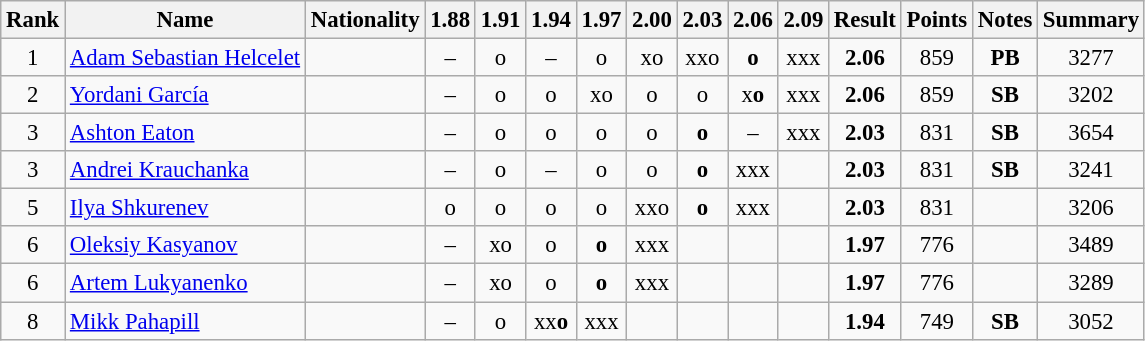<table class="wikitable sortable" style="text-align:center;font-size:95%">
<tr>
<th>Rank</th>
<th>Name</th>
<th>Nationality</th>
<th>1.88</th>
<th>1.91</th>
<th>1.94</th>
<th>1.97</th>
<th>2.00</th>
<th>2.03</th>
<th>2.06</th>
<th>2.09</th>
<th>Result</th>
<th>Points</th>
<th>Notes</th>
<th>Summary</th>
</tr>
<tr>
<td>1</td>
<td align=left><a href='#'>Adam Sebastian Helcelet</a></td>
<td align=left></td>
<td>–</td>
<td>o</td>
<td>–</td>
<td>o</td>
<td>xo</td>
<td>xxo</td>
<td><strong>o</strong></td>
<td>xxx</td>
<td><strong>2.06</strong></td>
<td>859</td>
<td><strong>PB</strong></td>
<td>3277</td>
</tr>
<tr>
<td>2</td>
<td align=left><a href='#'>Yordani García</a></td>
<td align=left></td>
<td>–</td>
<td>o</td>
<td>o</td>
<td>xo</td>
<td>o</td>
<td>o</td>
<td>x<strong>o</strong></td>
<td>xxx</td>
<td><strong>2.06</strong></td>
<td>859</td>
<td><strong>SB</strong></td>
<td>3202</td>
</tr>
<tr>
<td>3</td>
<td align=left><a href='#'>Ashton Eaton</a></td>
<td align=left></td>
<td>–</td>
<td>o</td>
<td>o</td>
<td>o</td>
<td>o</td>
<td><strong>o</strong></td>
<td>–</td>
<td>xxx</td>
<td><strong>2.03</strong></td>
<td>831</td>
<td><strong>SB</strong></td>
<td>3654</td>
</tr>
<tr>
<td>3</td>
<td align=left><a href='#'>Andrei Krauchanka</a></td>
<td align=left></td>
<td>–</td>
<td>o</td>
<td>–</td>
<td>o</td>
<td>o</td>
<td><strong>o</strong></td>
<td>xxx</td>
<td></td>
<td><strong>2.03</strong></td>
<td>831</td>
<td><strong>SB</strong></td>
<td>3241</td>
</tr>
<tr>
<td>5</td>
<td align=left><a href='#'>Ilya Shkurenev</a></td>
<td align=left></td>
<td>o</td>
<td>o</td>
<td>o</td>
<td>o</td>
<td>xxo</td>
<td><strong>o</strong></td>
<td>xxx</td>
<td></td>
<td><strong>2.03</strong></td>
<td>831</td>
<td></td>
<td>3206</td>
</tr>
<tr>
<td>6</td>
<td align=left><a href='#'>Oleksiy Kasyanov</a></td>
<td align=left></td>
<td>–</td>
<td>xo</td>
<td>o</td>
<td><strong>o</strong></td>
<td>xxx</td>
<td></td>
<td></td>
<td></td>
<td><strong>1.97</strong></td>
<td>776</td>
<td></td>
<td>3489</td>
</tr>
<tr>
<td>6</td>
<td align=left><a href='#'>Artem Lukyanenko</a></td>
<td align=left></td>
<td>–</td>
<td>xo</td>
<td>o</td>
<td><strong>o</strong></td>
<td>xxx</td>
<td></td>
<td></td>
<td></td>
<td><strong>1.97</strong></td>
<td>776</td>
<td></td>
<td>3289</td>
</tr>
<tr>
<td>8</td>
<td align=left><a href='#'>Mikk Pahapill</a></td>
<td align=left></td>
<td>–</td>
<td>o</td>
<td>xx<strong>o</strong></td>
<td>xxx</td>
<td></td>
<td></td>
<td></td>
<td></td>
<td><strong>1.94</strong></td>
<td>749</td>
<td><strong>SB</strong></td>
<td>3052</td>
</tr>
</table>
